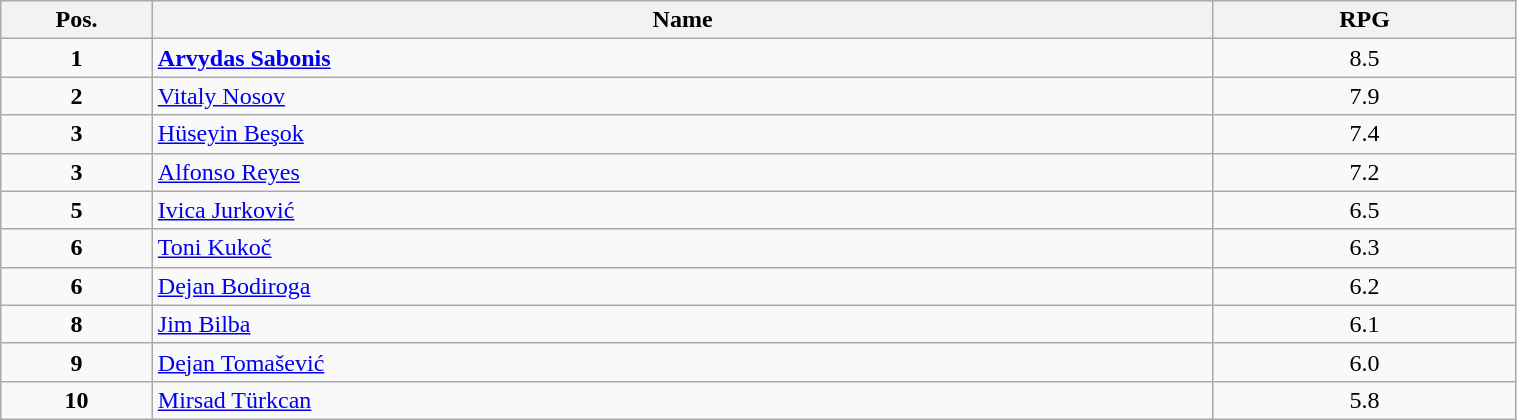<table class=wikitable width="80%">
<tr>
<th width="10%">Pos.</th>
<th width="70%">Name</th>
<th width="20%">RPG</th>
</tr>
<tr>
<td align=center><strong>1</strong></td>
<td> <strong><a href='#'>Arvydas Sabonis</a></strong></td>
<td align=center>8.5</td>
</tr>
<tr>
<td align=center><strong>2</strong></td>
<td> <a href='#'>Vitaly Nosov</a></td>
<td align=center>7.9</td>
</tr>
<tr>
<td align=center><strong>3</strong></td>
<td> <a href='#'>Hüseyin Beşok</a></td>
<td align=center>7.4</td>
</tr>
<tr>
<td align=center><strong>3</strong></td>
<td> <a href='#'>Alfonso Reyes</a></td>
<td align=center>7.2</td>
</tr>
<tr>
<td align=center><strong>5</strong></td>
<td> <a href='#'>Ivica Jurković</a></td>
<td align=center>6.5</td>
</tr>
<tr>
<td align=center><strong>6</strong></td>
<td> <a href='#'>Toni Kukoč</a></td>
<td align=center>6.3</td>
</tr>
<tr>
<td align=center><strong>6</strong></td>
<td> <a href='#'>Dejan Bodiroga</a></td>
<td align=center>6.2</td>
</tr>
<tr>
<td align=center><strong>8</strong></td>
<td> <a href='#'>Jim Bilba</a></td>
<td align=center>6.1</td>
</tr>
<tr>
<td align=center><strong>9</strong></td>
<td> <a href='#'>Dejan Tomašević</a></td>
<td align=center>6.0</td>
</tr>
<tr>
<td align=center><strong>10</strong></td>
<td> <a href='#'>Mirsad Türkcan</a></td>
<td align=center>5.8</td>
</tr>
</table>
